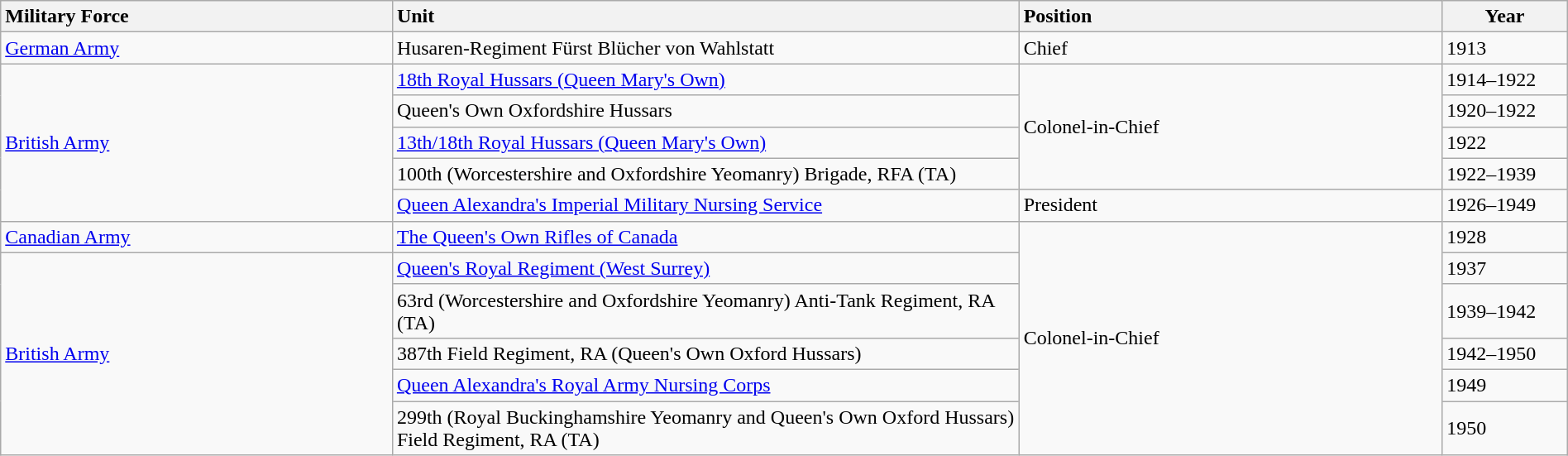<table class="wikitable" width="100%">
<tr>
<th width = "25%" style="text-align:left">Military Force</th>
<th width = "40%" style="text-align:left">Unit</th>
<th width = "27%" style="text-align:left">Position</th>
<th width = "8%" style="text-aligh:left">Year</th>
</tr>
<tr>
<td> <a href='#'>German Army</a></td>
<td>Husaren-Regiment Fürst Blücher von Wahlstatt</td>
<td>Chief</td>
<td>1913</td>
</tr>
<tr>
<td rowspan="5"> <a href='#'>British Army</a></td>
<td><a href='#'>18th Royal Hussars (Queen Mary's Own)</a></td>
<td rowspan="4">Colonel-in-Chief</td>
<td>1914–1922</td>
</tr>
<tr>
<td>Queen's Own Oxfordshire Hussars</td>
<td>1920–1922</td>
</tr>
<tr>
<td><a href='#'>13th/18th Royal Hussars (Queen Mary's Own)</a></td>
<td>1922</td>
</tr>
<tr>
<td>100th (Worcestershire and Oxfordshire Yeomanry) Brigade, RFA (TA)</td>
<td>1922–1939</td>
</tr>
<tr>
<td><a href='#'>Queen Alexandra's Imperial Military Nursing Service</a></td>
<td>President</td>
<td>1926–1949</td>
</tr>
<tr>
<td> <a href='#'>Canadian Army</a></td>
<td><a href='#'>The Queen's Own Rifles of Canada</a></td>
<td rowspan="6">Colonel-in-Chief</td>
<td>1928</td>
</tr>
<tr>
<td rowspan="6"> <a href='#'>British Army</a></td>
<td><a href='#'>Queen's Royal Regiment (West Surrey)</a></td>
<td>1937</td>
</tr>
<tr>
<td>63rd (Worcestershire and Oxfordshire Yeomanry) Anti-Tank Regiment, RA (TA)</td>
<td>1939–1942</td>
</tr>
<tr>
<td>387th Field Regiment, RA (Queen's Own Oxford Hussars)</td>
<td>1942–1950</td>
</tr>
<tr>
<td><a href='#'>Queen Alexandra's Royal Army Nursing Corps</a></td>
<td>1949</td>
</tr>
<tr>
<td>299th (Royal Buckinghamshire Yeomanry and Queen's Own Oxford Hussars) Field Regiment, RA (TA)</td>
<td>1950</td>
</tr>
</table>
